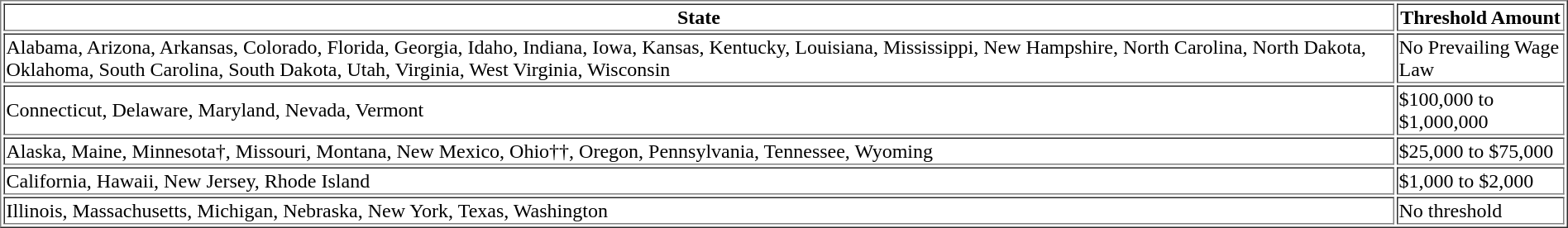<table border=1>
<tr>
<th>State</th>
<th>Threshold Amount</th>
</tr>
<tr>
<td>Alabama, Arizona, Arkansas, Colorado, Florida, Georgia, Idaho, Indiana, Iowa, Kansas, Kentucky, Louisiana, Mississippi, New Hampshire, North Carolina, North Dakota, Oklahoma, South Carolina, South Dakota, Utah, Virginia, West Virginia, Wisconsin</td>
<td>No Prevailing Wage Law</td>
</tr>
<tr>
<td>Connecticut, Delaware, Maryland, Nevada, Vermont</td>
<td>$100,000 to $1,000,000</td>
</tr>
<tr>
<td>Alaska, Maine, Minnesota†, Missouri, Montana, New Mexico, Ohio††, Oregon, Pennsylvania, Tennessee, Wyoming</td>
<td>$25,000 to $75,000</td>
</tr>
<tr>
<td>California, Hawaii, New Jersey, Rhode Island</td>
<td>$1,000 to $2,000</td>
</tr>
<tr>
<td>Illinois, Massachusetts, Michigan, Nebraska, New York, Texas, Washington</td>
<td>No threshold</td>
</tr>
</table>
